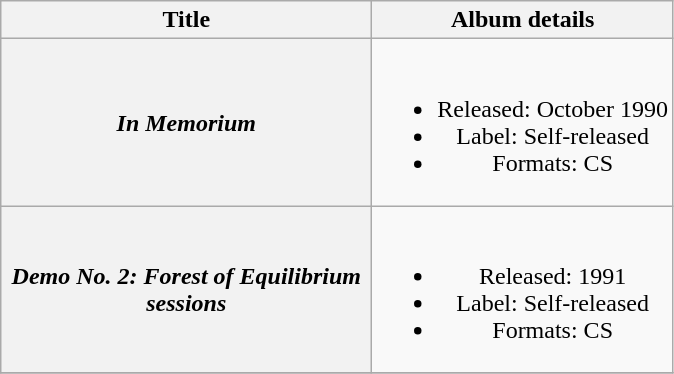<table class="wikitable plainrowheaders" style="text-align:center;">
<tr>
<th scope="col" style="width:15em;">Title</th>
<th scope="col">Album details</th>
</tr>
<tr>
<th scope="row"><em>In Memorium</em></th>
<td><br><ul><li>Released: October 1990</li><li>Label: Self-released</li><li>Formats: CS</li></ul></td>
</tr>
<tr>
<th scope="row"><em>Demo No. 2: Forest of Equilibrium sessions</em></th>
<td><br><ul><li>Released: 1991</li><li>Label: Self-released</li><li>Formats: CS</li></ul></td>
</tr>
<tr>
</tr>
</table>
